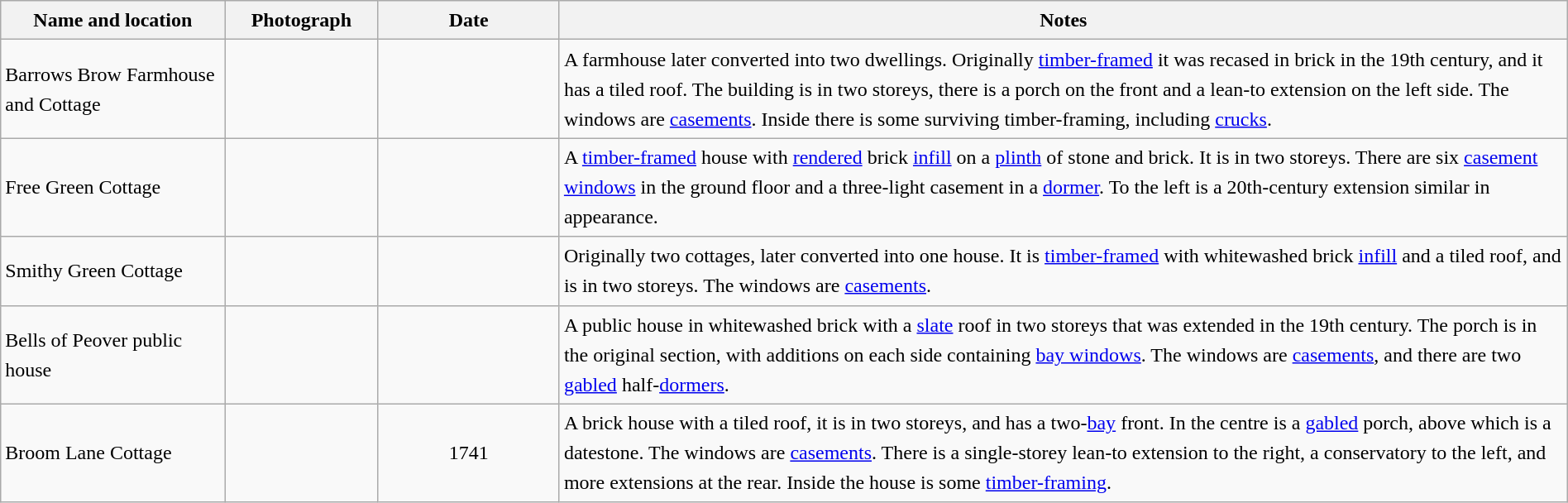<table class="wikitable sortable plainrowheaders" style="width:100%;border:0px;text-align:left;line-height:150%;">
<tr>
<th scope="col"  style="width:150px">Name and location</th>
<th scope="col"  style="width:100px" class="unsortable">Photograph</th>
<th scope="col"  style="width:120px">Date</th>
<th scope="col"  style="width:700px" class="unsortable">Notes</th>
</tr>
<tr>
<td>Barrows Brow Farmhouse and Cottage<br><small></small></td>
<td></td>
<td align="center"></td>
<td>A farmhouse later converted into two dwellings.  Originally <a href='#'>timber-framed</a> it was recased in brick in the 19th century, and it has a tiled roof.  The building is in two storeys, there is a porch on the front and a lean-to extension on the left side.  The windows are <a href='#'>casements</a>. Inside there is some surviving timber-framing, including <a href='#'>crucks</a>.</td>
</tr>
<tr>
<td>Free Green Cottage<br><small></small></td>
<td></td>
<td align="center"></td>
<td>A <a href='#'>timber-framed</a> house with <a href='#'>rendered</a> brick <a href='#'>infill</a> on a <a href='#'>plinth</a> of stone and brick.  It is in two storeys.  There are six <a href='#'>casement windows</a> in the ground floor and a three-light casement in a <a href='#'>dormer</a>.  To the left is a 20th-century extension similar in appearance.</td>
</tr>
<tr>
<td>Smithy Green Cottage<br><small></small></td>
<td></td>
<td align="center"></td>
<td>Originally two cottages, later converted into one house.  It is <a href='#'>timber-framed</a> with whitewashed brick <a href='#'>infill</a> and a tiled roof, and is in two storeys.  The windows are <a href='#'>casements</a>.</td>
</tr>
<tr>
<td>Bells of Peover public house<br><small></small></td>
<td></td>
<td align="center"></td>
<td>A public house in whitewashed brick with a <a href='#'>slate</a> roof in two storeys that was extended in the 19th century.  The porch is in the original section, with additions on each side containing <a href='#'>bay windows</a>.  The windows are <a href='#'>casements</a>, and there are two <a href='#'>gabled</a> half-<a href='#'>dormers</a>.</td>
</tr>
<tr>
<td>Broom Lane Cottage<br><small></small></td>
<td></td>
<td align="center">1741</td>
<td>A brick house with a tiled roof, it is in two storeys, and has a two-<a href='#'>bay</a> front.  In the centre is a <a href='#'>gabled</a> porch, above which is a datestone.  The windows are <a href='#'>casements</a>.  There is a single-storey lean-to extension to the right, a conservatory to the left, and more extensions at the rear.  Inside the house is some <a href='#'>timber-framing</a>.</td>
</tr>
<tr>
</tr>
</table>
